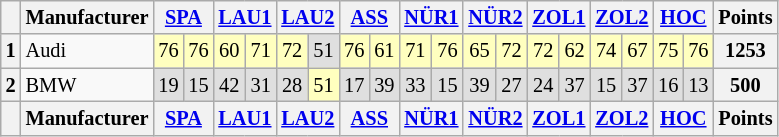<table class="wikitable" style="font-size:85%; text-align:center;">
<tr>
<th></th>
<th>Manufacturer</th>
<th colspan="2"><a href='#'>SPA</a><br></th>
<th colspan="2"><a href='#'>LAU1</a><br></th>
<th colspan="2"><a href='#'>LAU2</a><br></th>
<th colspan="2"><a href='#'>ASS</a><br></th>
<th colspan="2"><a href='#'>NÜR1</a><br></th>
<th colspan="2"><a href='#'>NÜR2</a><br></th>
<th colspan="2"><a href='#'>ZOL1</a><br></th>
<th colspan="2"><a href='#'>ZOL2</a><br></th>
<th colspan="2"><a href='#'>HOC</a><br></th>
<th>Points</th>
</tr>
<tr>
<th>1</th>
<td align="left">Audi</td>
<td style="background:#ffffbf;">76</td>
<td style="background:#ffffbf;">76</td>
<td style="background:#ffffbf;">60</td>
<td style="background:#ffffbf;">71</td>
<td style="background:#ffffbf;">72</td>
<td style="background:#dfdfdf;">51</td>
<td style="background:#ffffbf;">76</td>
<td style="background:#ffffbf;">61</td>
<td style="background:#ffffbf;">71</td>
<td style="background:#ffffbf;">76</td>
<td style="background:#ffffbf;">65</td>
<td style="background:#ffffbf;">72</td>
<td style="background:#ffffbf;">72</td>
<td style="background:#ffffbf;">62</td>
<td style="background:#ffffbf;">74</td>
<td style="background:#ffffbf;">67</td>
<td style="background:#ffffbf;">75</td>
<td style="background:#ffffbf;">76</td>
<th>1253</th>
</tr>
<tr>
<th>2</th>
<td align="left">BMW</td>
<td style="background:#dfdfdf;">19</td>
<td style="background:#dfdfdf;">15</td>
<td style="background:#dfdfdf;">42</td>
<td style="background:#dfdfdf;">31</td>
<td style="background:#dfdfdf;">28</td>
<td style="background:#ffffbf;">51</td>
<td style="background:#dfdfdf;">17</td>
<td style="background:#dfdfdf;">39</td>
<td style="background:#dfdfdf;">33</td>
<td style="background:#dfdfdf;">15</td>
<td style="background:#dfdfdf;">39</td>
<td style="background:#dfdfdf;">27</td>
<td style="background:#dfdfdf;">24</td>
<td style="background:#dfdfdf;">37</td>
<td style="background:#dfdfdf;">15</td>
<td style="background:#dfdfdf;">37</td>
<td style="background:#dfdfdf;">16</td>
<td style="background:#dfdfdf;">13</td>
<th>500</th>
</tr>
<tr>
<th></th>
<th>Manufacturer</th>
<th colspan="2"><a href='#'>SPA</a><br></th>
<th colspan="2"><a href='#'>LAU1</a><br></th>
<th colspan="2"><a href='#'>LAU2</a><br></th>
<th colspan="2"><a href='#'>ASS</a><br></th>
<th colspan="2"><a href='#'>NÜR1</a><br></th>
<th colspan="2"><a href='#'>NÜR2</a><br></th>
<th colspan="2"><a href='#'>ZOL1</a><br></th>
<th colspan="2"><a href='#'>ZOL2</a><br></th>
<th colspan="2"><a href='#'>HOC</a><br></th>
<th>Points</th>
</tr>
</table>
